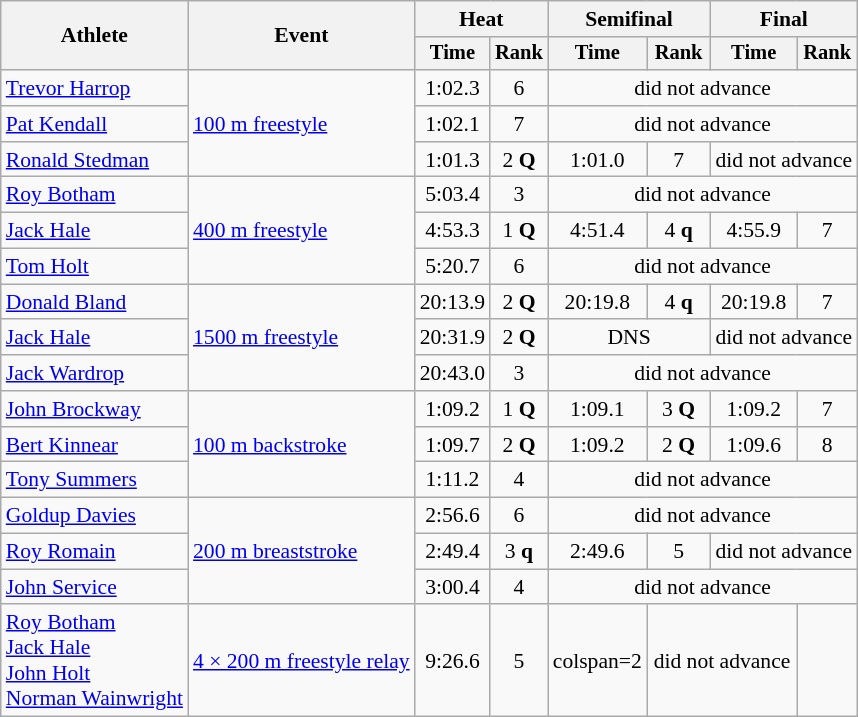<table class=wikitable style=font-size:90%;text-align:center>
<tr>
<th rowspan=2>Athlete</th>
<th rowspan=2>Event</th>
<th colspan=2>Heat</th>
<th colspan=2>Semifinal</th>
<th colspan=2>Final</th>
</tr>
<tr style=font-size:95%>
<th>Time</th>
<th>Rank</th>
<th>Time</th>
<th>Rank</th>
<th>Time</th>
<th>Rank</th>
</tr>
<tr>
<td align=left><a href='#'>Trevor Harrop</a></td>
<td align=left rowspan=3><a href='#'>100 m freestyle</a></td>
<td>1:02.3</td>
<td>6</td>
<td colspan=4>did not advance</td>
</tr>
<tr>
<td align=left><a href='#'>Pat Kendall</a></td>
<td>1:02.1</td>
<td>7</td>
<td colspan=4>did not advance</td>
</tr>
<tr>
<td align=left><a href='#'>Ronald Stedman</a></td>
<td>1:01.3</td>
<td>2 <strong>Q</strong></td>
<td>1:01.0</td>
<td>7</td>
<td colspan=2>did not advance</td>
</tr>
<tr>
<td align=left><a href='#'>Roy Botham</a></td>
<td align=left rowspan=3><a href='#'>400 m freestyle</a></td>
<td>5:03.4</td>
<td>3</td>
<td colspan=4>did not advance</td>
</tr>
<tr>
<td align=left><a href='#'>Jack Hale</a></td>
<td>4:53.3</td>
<td>1 <strong>Q</strong></td>
<td>4:51.4</td>
<td>4 <strong>q</strong></td>
<td>4:55.9</td>
<td>7</td>
</tr>
<tr>
<td align=left><a href='#'>Tom Holt</a></td>
<td>5:20.7</td>
<td>6</td>
<td colspan=4>did not advance</td>
</tr>
<tr>
<td align=left><a href='#'>Donald Bland</a></td>
<td align=left rowspan=3><a href='#'>1500 m freestyle</a></td>
<td>20:13.9</td>
<td>2 <strong>Q</strong></td>
<td>20:19.8</td>
<td>4 <strong>q</strong></td>
<td>20:19.8</td>
<td>7</td>
</tr>
<tr>
<td align=left><a href='#'>Jack Hale</a></td>
<td>20:31.9</td>
<td>2 <strong>Q</strong></td>
<td colspan=2>DNS</td>
<td colspan=2>did not advance</td>
</tr>
<tr>
<td align=left><a href='#'>Jack Wardrop</a></td>
<td>20:43.0</td>
<td>3</td>
<td colspan=4>did not advance</td>
</tr>
<tr>
<td align=left><a href='#'>John Brockway</a></td>
<td align=left rowspan=3><a href='#'>100 m backstroke</a></td>
<td>1:09.2</td>
<td>1 <strong>Q</strong></td>
<td>1:09.1</td>
<td>3 <strong>Q</strong></td>
<td>1:09.2</td>
<td>7</td>
</tr>
<tr>
<td align=left><a href='#'>Bert Kinnear</a></td>
<td>1:09.7</td>
<td>2 <strong>Q</strong></td>
<td>1:09.2</td>
<td>2 <strong>Q</strong></td>
<td>1:09.6</td>
<td>8</td>
</tr>
<tr>
<td align=left><a href='#'>Tony Summers</a></td>
<td>1:11.2</td>
<td>4</td>
<td colspan=4>did not advance</td>
</tr>
<tr>
<td align=left><a href='#'>Goldup Davies</a></td>
<td align=left rowspan=3><a href='#'>200 m breaststroke</a></td>
<td>2:56.6</td>
<td>6</td>
<td colspan=4>did not advance</td>
</tr>
<tr>
<td align=left><a href='#'>Roy Romain</a></td>
<td>2:49.4</td>
<td>3 <strong>q</strong></td>
<td>2:49.6</td>
<td>5</td>
<td colspan=2>did not advance</td>
</tr>
<tr>
<td align=left><a href='#'>John Service</a></td>
<td>3:00.4</td>
<td>4</td>
<td colspan=4>did not advance</td>
</tr>
<tr>
<td align=left><a href='#'>Roy Botham</a><br><a href='#'>Jack Hale</a><br><a href='#'>John Holt</a><br><a href='#'>Norman Wainwright</a></td>
<td align=left><a href='#'>4 × 200 m freestyle relay</a></td>
<td>9:26.6</td>
<td>5</td>
<td>colspan=2 </td>
<td colspan=2>did not advance</td>
</tr>
</table>
